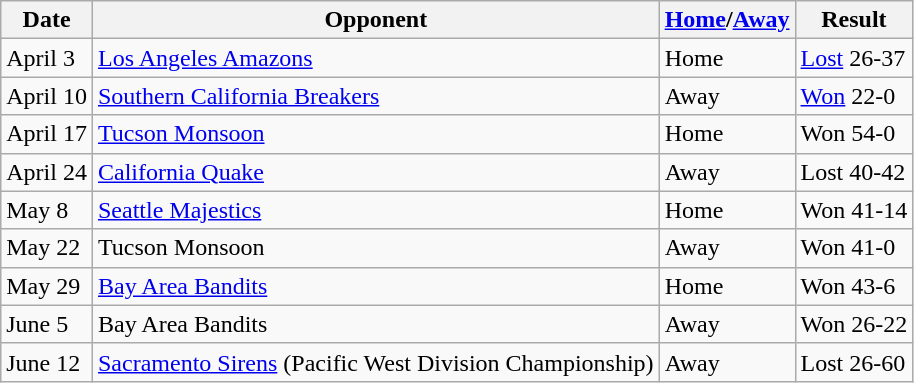<table class="wikitable">
<tr>
<th>Date</th>
<th>Opponent</th>
<th><a href='#'>Home</a>/<a href='#'>Away</a></th>
<th>Result</th>
</tr>
<tr>
<td>April 3</td>
<td><a href='#'>Los Angeles Amazons</a></td>
<td>Home</td>
<td><a href='#'>Lost</a> 26-37</td>
</tr>
<tr>
<td>April 10</td>
<td><a href='#'>Southern California Breakers</a></td>
<td>Away</td>
<td><a href='#'>Won</a> 22-0</td>
</tr>
<tr>
<td>April 17</td>
<td><a href='#'>Tucson Monsoon</a></td>
<td>Home</td>
<td>Won 54-0</td>
</tr>
<tr>
<td>April 24</td>
<td><a href='#'>California Quake</a></td>
<td>Away</td>
<td>Lost 40-42</td>
</tr>
<tr>
<td>May 8</td>
<td><a href='#'>Seattle Majestics</a></td>
<td>Home</td>
<td>Won 41-14</td>
</tr>
<tr>
<td>May 22</td>
<td>Tucson Monsoon</td>
<td>Away</td>
<td>Won 41-0</td>
</tr>
<tr>
<td>May 29</td>
<td><a href='#'>Bay Area Bandits</a></td>
<td>Home</td>
<td>Won 43-6</td>
</tr>
<tr>
<td>June 5</td>
<td>Bay Area Bandits</td>
<td>Away</td>
<td>Won 26-22</td>
</tr>
<tr>
<td>June 12</td>
<td><a href='#'>Sacramento Sirens</a> (Pacific West Division Championship)</td>
<td>Away</td>
<td>Lost 26-60</td>
</tr>
</table>
